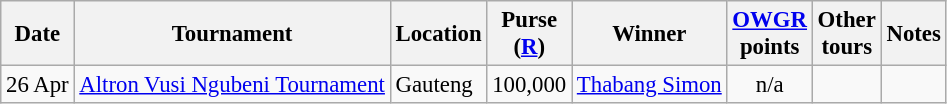<table class="wikitable" style="font-size:95%">
<tr>
<th>Date</th>
<th>Tournament</th>
<th>Location</th>
<th>Purse<br>(<a href='#'>R</a>)</th>
<th>Winner</th>
<th><a href='#'>OWGR</a><br>points</th>
<th>Other<br>tours</th>
<th>Notes</th>
</tr>
<tr>
<td>26 Apr</td>
<td><a href='#'>Altron Vusi Ngubeni Tournament</a></td>
<td>Gauteng</td>
<td align=right>100,000</td>
<td> <a href='#'>Thabang Simon</a></td>
<td align=center>n/a</td>
<td></td>
<td></td>
</tr>
</table>
